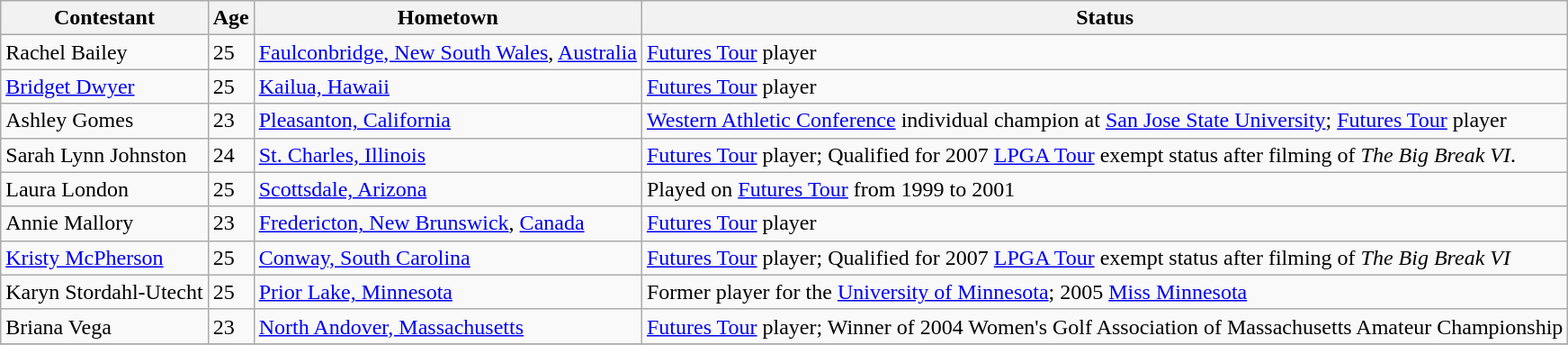<table class="wikitable">
<tr>
<th>Contestant</th>
<th>Age</th>
<th>Hometown</th>
<th>Status</th>
</tr>
<tr>
<td>Rachel Bailey</td>
<td>25</td>
<td><a href='#'>Faulconbridge, New South Wales</a>, <a href='#'>Australia</a></td>
<td><a href='#'>Futures Tour</a> player</td>
</tr>
<tr>
<td><a href='#'>Bridget Dwyer</a></td>
<td>25</td>
<td><a href='#'>Kailua, Hawaii</a></td>
<td><a href='#'>Futures Tour</a> player</td>
</tr>
<tr>
<td>Ashley Gomes</td>
<td>23</td>
<td><a href='#'>Pleasanton, California</a></td>
<td><a href='#'>Western Athletic Conference</a> individual champion at <a href='#'>San Jose State University</a>; <a href='#'>Futures Tour</a> player</td>
</tr>
<tr>
<td>Sarah Lynn Johnston</td>
<td>24</td>
<td><a href='#'>St. Charles, Illinois</a></td>
<td><a href='#'>Futures Tour</a> player; Qualified for 2007 <a href='#'>LPGA Tour</a> exempt status after filming of <em>The Big Break VI</em>.</td>
</tr>
<tr>
<td>Laura London</td>
<td>25</td>
<td><a href='#'>Scottsdale, Arizona</a></td>
<td>Played on <a href='#'>Futures Tour</a> from 1999 to 2001</td>
</tr>
<tr>
<td>Annie Mallory</td>
<td>23</td>
<td><a href='#'>Fredericton, New Brunswick</a>, <a href='#'>Canada</a></td>
<td><a href='#'>Futures Tour</a> player</td>
</tr>
<tr>
<td><a href='#'>Kristy McPherson</a></td>
<td>25</td>
<td><a href='#'>Conway, South Carolina</a></td>
<td><a href='#'>Futures Tour</a> player; Qualified for 2007 <a href='#'>LPGA Tour</a> exempt status after filming of <em>The Big Break VI</em></td>
</tr>
<tr>
<td>Karyn Stordahl-Utecht</td>
<td>25</td>
<td><a href='#'>Prior Lake, Minnesota</a></td>
<td>Former player for the <a href='#'>University of Minnesota</a>; 2005 <a href='#'>Miss Minnesota</a></td>
</tr>
<tr>
<td>Briana Vega</td>
<td>23</td>
<td><a href='#'>North Andover, Massachusetts</a></td>
<td><a href='#'>Futures Tour</a> player; Winner of 2004 Women's Golf Association of Massachusetts Amateur Championship</td>
</tr>
<tr>
</tr>
</table>
